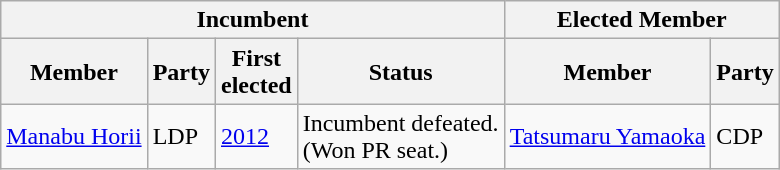<table class="wikitable sortable">
<tr>
<th colspan=4>Incumbent</th>
<th colspan=2>Elected Member</th>
</tr>
<tr>
<th>Member</th>
<th>Party</th>
<th>First<br>elected</th>
<th>Status</th>
<th>Member</th>
<th>Party</th>
</tr>
<tr>
<td><a href='#'>Manabu Horii</a></td>
<td>LDP</td>
<td><a href='#'>2012</a></td>
<td>Incumbent defeated.<br>(Won PR seat.)</td>
<td><a href='#'>Tatsumaru Yamaoka</a></td>
<td>CDP</td>
</tr>
</table>
